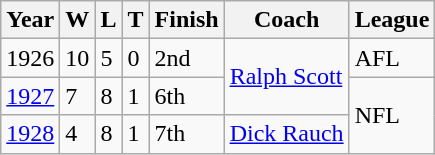<table class="wikitable">
<tr>
<th>Year</th>
<th>W</th>
<th>L</th>
<th>T</th>
<th>Finish</th>
<th>Coach</th>
<th>League</th>
</tr>
<tr>
<td>1926</td>
<td>10</td>
<td>5</td>
<td>0</td>
<td>2nd</td>
<td rowspan=2><a href='#'>Ralph Scott</a></td>
<td>AFL</td>
</tr>
<tr>
<td><a href='#'>1927</a></td>
<td>7</td>
<td>8</td>
<td>1</td>
<td>6th</td>
<td rowspan=2>NFL</td>
</tr>
<tr>
<td><a href='#'>1928</a></td>
<td>4</td>
<td>8</td>
<td>1</td>
<td>7th</td>
<td><a href='#'>Dick Rauch</a></td>
</tr>
</table>
